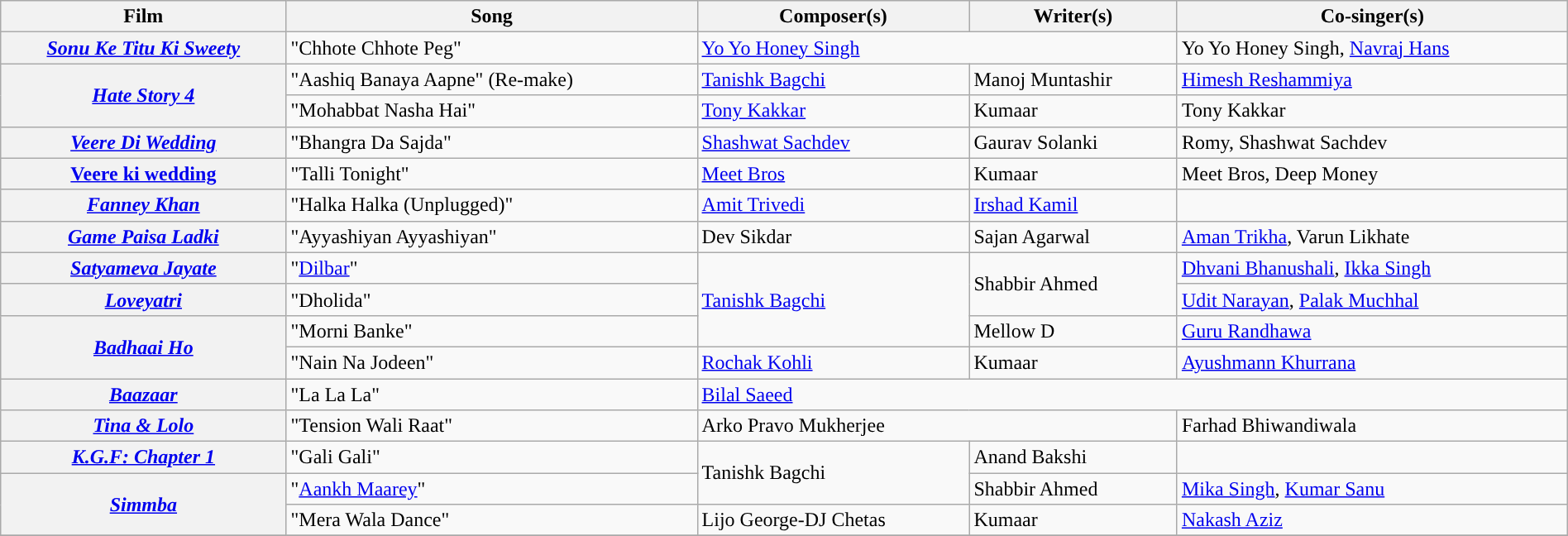<table class="wikitable plainrowheaders" width="100%">
<tr>
<th>Film</th>
<th>Song</th>
<th>Composer(s)</th>
<th>Writer(s)</th>
<th>Co-singer(s)</th>
</tr>
<tr>
<th scope=row><em><a href='#'>Sonu Ke Titu Ki Sweety</a></em></th>
<td>"Chhote Chhote Peg"</td>
<td colspan=2><a href='#'>Yo Yo Honey Singh</a></td>
<td>Yo Yo Honey Singh, <a href='#'>Navraj Hans</a></td>
</tr>
<tr>
<th scope=row rowspan=2><em><a href='#'>Hate Story 4</a></em></th>
<td>"Aashiq Banaya Aapne" (Re-make)</td>
<td><a href='#'>Tanishk Bagchi</a></td>
<td>Manoj Muntashir</td>
<td><a href='#'>Himesh Reshammiya</a></td>
</tr>
<tr>
<td>"Mohabbat Nasha Hai"</td>
<td><a href='#'>Tony Kakkar</a></td>
<td>Kumaar</td>
<td>Tony Kakkar</td>
</tr>
<tr>
<th scope="row"><em><a href='#'>Veere Di Wedding</a></em></th>
<td>"Bhangra Da Sajda"</td>
<td><a href='#'>Shashwat Sachdev</a></td>
<td>Gaurav Solanki</td>
<td>Romy, Shashwat Sachdev</td>
</tr>
<tr>
<th><a href='#'>Veere ki wedding</a></th>
<td>"Talli Tonight"</td>
<td><a href='#'>Meet Bros</a></td>
<td>Kumaar</td>
<td>Meet Bros, Deep Money</td>
</tr>
<tr>
<th scope=row><em><a href='#'>Fanney Khan</a></em></th>
<td>"Halka Halka (Unplugged)"</td>
<td><a href='#'>Amit Trivedi</a></td>
<td><a href='#'>Irshad Kamil</a></td>
<td></td>
</tr>
<tr>
<th scope=row><em><a href='#'>Game Paisa Ladki</a></em></th>
<td>"Ayyashiyan Ayyashiyan"</td>
<td>Dev Sikdar</td>
<td>Sajan Agarwal</td>
<td><a href='#'>Aman Trikha</a>, Varun Likhate</td>
</tr>
<tr>
<th scope=row><em><a href='#'>Satyameva Jayate</a></em></th>
<td>"<a href='#'>Dilbar</a>"</td>
<td rowspan=3><a href='#'>Tanishk Bagchi</a></td>
<td rowspan=2>Shabbir Ahmed</td>
<td><a href='#'>Dhvani Bhanushali</a>, <a href='#'>Ikka Singh</a></td>
</tr>
<tr>
<th scope=row><em><a href='#'>Loveyatri</a></em></th>
<td>"Dholida"</td>
<td><a href='#'>Udit Narayan</a>, <a href='#'>Palak Muchhal</a></td>
</tr>
<tr>
<th scope=row rowspan=2><em><a href='#'>Badhaai Ho</a></em></th>
<td>"Morni Banke"</td>
<td>Mellow D</td>
<td><a href='#'>Guru Randhawa</a></td>
</tr>
<tr>
<td>"Nain Na Jodeen"</td>
<td><a href='#'>Rochak Kohli</a></td>
<td>Kumaar</td>
<td><a href='#'>Ayushmann Khurrana</a></td>
</tr>
<tr>
<th scope=row><em><a href='#'>Baazaar</a></em></th>
<td>"La La La"</td>
<td colspan=3><a href='#'>Bilal Saeed</a></td>
</tr>
<tr>
<th scope=row><em><a href='#'>Tina & Lolo</a></em></th>
<td>"Tension Wali Raat"</td>
<td colspan=2>Arko Pravo Mukherjee</td>
<td>Farhad Bhiwandiwala</td>
</tr>
<tr>
<th scope=row><em><a href='#'>K.G.F: Chapter 1</a></em></th>
<td>"Gali Gali"</td>
<td rowspan=2>Tanishk Bagchi</td>
<td>Anand Bakshi</td>
<td></td>
</tr>
<tr>
<th scope=row rowspan=2><em><a href='#'>Simmba</a></em></th>
<td>"<a href='#'>Aankh Maarey</a>"</td>
<td>Shabbir Ahmed</td>
<td><a href='#'>Mika Singh</a>, <a href='#'>Kumar Sanu</a></td>
</tr>
<tr>
<td>"Mera Wala Dance"</td>
<td>Lijo George-DJ Chetas</td>
<td>Kumaar</td>
<td><a href='#'>Nakash Aziz</a></td>
</tr>
<tr>
</tr>
</table>
